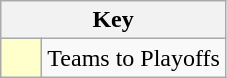<table class="wikitable" style="text-align: center;">
<tr>
<th colspan=2>Key</th>
</tr>
<tr>
<td style="background:#ffffcc; width:20px;"></td>
<td align=left>Teams to Playoffs</td>
</tr>
</table>
